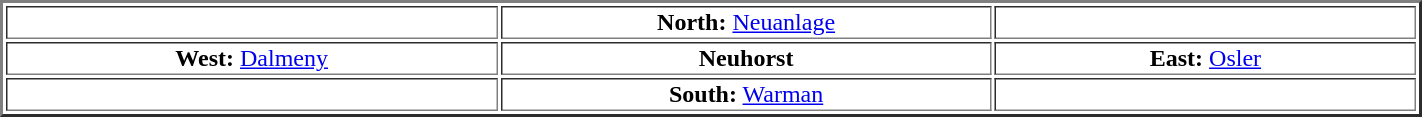<table width="75%" border="2" align="center">
<tr ---->
<td width="35%" align="center"></td>
<td width="30%" align="center"><strong>North:</strong> <a href='#'>Neuanlage</a></td>
<td width="35%" align="center"></td>
</tr>
<tr ---->
<td width ="10%" align="center"><strong>West:</strong> <a href='#'>Dalmeny</a></td>
<td width ="35%" align="center"><strong>Neuhorst</strong></td>
<td width ="30%" align="center"><strong>East:</strong> <a href='#'>Osler</a></td>
</tr>
<tr ---->
<td width ="35%" align="center"></td>
<td width ="30%" align="center"><strong>South:</strong> <a href='#'>Warman</a></td>
<td width ="35%" align="center"></td>
</tr>
</table>
